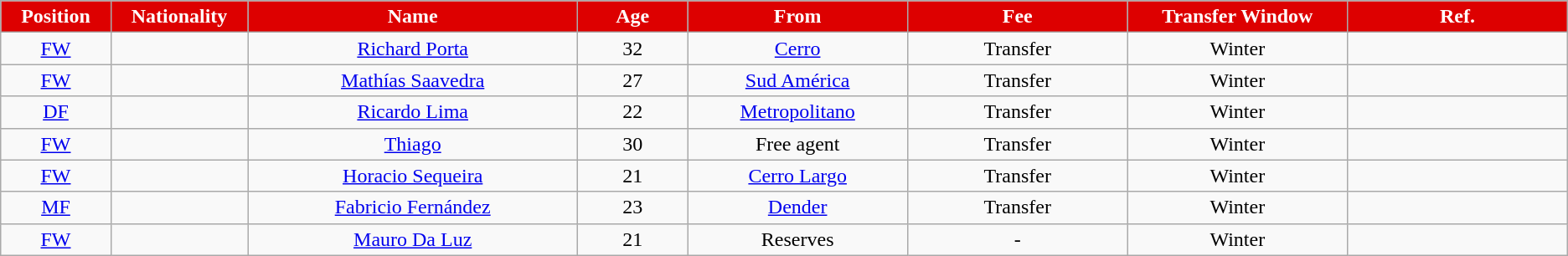<table class="wikitable"  style="text-align:center; font-size:100%; ">
<tr>
<th style="background:#DD0000; color:white; width:5%;">Position</th>
<th style="background:#DD0000; color:white; width:5%;">Nationality</th>
<th style="background:#DD0000; color:white; width:15%;">Name</th>
<th style="background:#DD0000; color:white; width:5%;">Age</th>
<th style="background:#DD0000; color:white; width:10%;">From</th>
<th style="background:#DD0000; color:white; width:10%;">Fee</th>
<th style="background:#DD0000; color:white; width:10%;">Transfer Window</th>
<th style="background:#DD0000; color:white; width:10%;">Ref.</th>
</tr>
<tr>
<td><a href='#'>FW</a></td>
<td></td>
<td><a href='#'>Richard Porta</a></td>
<td>32</td>
<td><a href='#'>Cerro</a></td>
<td>Transfer</td>
<td>Winter</td>
<td></td>
</tr>
<tr>
<td><a href='#'>FW</a></td>
<td></td>
<td><a href='#'>Mathías Saavedra</a></td>
<td>27</td>
<td><a href='#'>Sud América</a></td>
<td>Transfer</td>
<td>Winter</td>
<td></td>
</tr>
<tr>
<td><a href='#'>DF</a></td>
<td></td>
<td><a href='#'>Ricardo Lima</a></td>
<td>22</td>
<td> <a href='#'>Metropolitano</a></td>
<td>Transfer</td>
<td>Winter</td>
<td></td>
</tr>
<tr>
<td><a href='#'>FW</a></td>
<td></td>
<td><a href='#'>Thiago</a></td>
<td>30</td>
<td>Free agent</td>
<td>Transfer</td>
<td>Winter</td>
<td></td>
</tr>
<tr>
<td><a href='#'>FW</a></td>
<td></td>
<td><a href='#'>Horacio Sequeira</a></td>
<td>21</td>
<td><a href='#'>Cerro Largo</a></td>
<td>Transfer</td>
<td>Winter</td>
<td></td>
</tr>
<tr>
<td><a href='#'>MF</a></td>
<td></td>
<td><a href='#'>Fabricio Fernández</a></td>
<td>23</td>
<td> <a href='#'>Dender</a></td>
<td>Transfer</td>
<td>Winter</td>
<td></td>
</tr>
<tr>
<td><a href='#'>FW</a></td>
<td></td>
<td><a href='#'>Mauro Da Luz</a></td>
<td>21</td>
<td>Reserves</td>
<td>-</td>
<td>Winter</td>
<td></td>
</tr>
</table>
